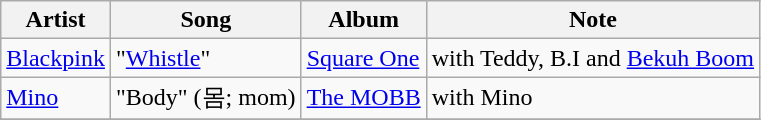<table class="wikitable sortable">
<tr>
<th>Artist</th>
<th>Song</th>
<th>Album</th>
<th>Note</th>
</tr>
<tr>
<td><a href='#'>Blackpink</a></td>
<td>"<a href='#'>Whistle</a>"</td>
<td><a href='#'>Square One</a></td>
<td>with Teddy, B.I and <a href='#'>Bekuh Boom</a></td>
</tr>
<tr>
<td><a href='#'>Mino</a></td>
<td>"Body" (몸; mom)</td>
<td><a href='#'>The MOBB</a></td>
<td>with Mino</td>
</tr>
<tr>
</tr>
</table>
